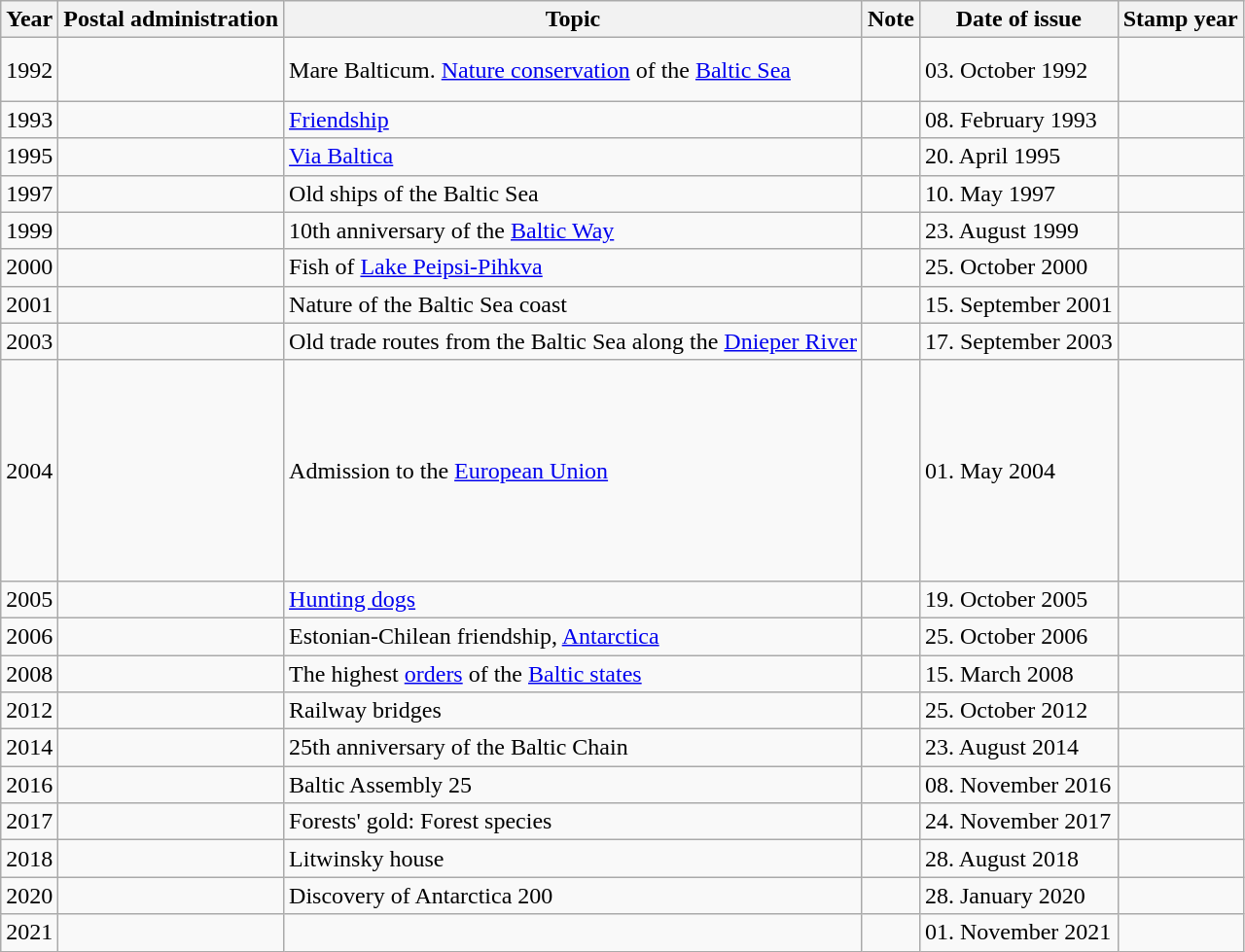<table class="wikitable">
<tr>
<th>Year</th>
<th>Postal administration</th>
<th>Topic</th>
<th>Note</th>
<th>Date of issue</th>
<th>Stamp year</th>
</tr>
<tr>
<td>1992</td>
<td><br><br></td>
<td>Mare Balticum. <a href='#'>Nature conservation</a> of the <a href='#'>Baltic Sea</a></td>
<td></td>
<td>03. October 1992</td>
<td></td>
</tr>
<tr>
<td>1993</td>
<td></td>
<td><a href='#'>Friendship</a></td>
<td></td>
<td>08. February 1993</td>
<td></td>
</tr>
<tr>
<td>1995</td>
<td><br></td>
<td><a href='#'>Via Baltica</a></td>
<td></td>
<td>20. April 1995</td>
<td></td>
</tr>
<tr>
<td>1997</td>
<td><br></td>
<td>Old ships of the Baltic Sea</td>
<td></td>
<td>10. May 1997</td>
<td></td>
</tr>
<tr>
<td>1999</td>
<td><br></td>
<td>10th anniversary of the <a href='#'>Baltic Way</a></td>
<td></td>
<td>23. August 1999</td>
<td></td>
</tr>
<tr>
<td>2000</td>
<td></td>
<td>Fish of <a href='#'>Lake Peipsi-Pihkva</a></td>
<td></td>
<td>25. October 2000</td>
<td></td>
</tr>
<tr>
<td>2001</td>
<td><br></td>
<td>Nature of the Baltic Sea coast</td>
<td></td>
<td>15. September 2001</td>
<td></td>
</tr>
<tr>
<td>2003</td>
<td></td>
<td>Old trade routes from the Baltic Sea along the <a href='#'>Dnieper River</a></td>
<td></td>
<td>17. September 2003</td>
<td></td>
</tr>
<tr>
<td>2004</td>
<td><br><br><br><br><br><br><br><br></td>
<td>Admission to the <a href='#'>European Union</a></td>
<td></td>
<td>01. May 2004</td>
<td></td>
</tr>
<tr>
<td>2005</td>
<td></td>
<td><a href='#'>Hunting dogs</a></td>
<td></td>
<td>19. October 2005</td>
<td></td>
</tr>
<tr>
<td>2006</td>
<td></td>
<td>Estonian-Chilean friendship, <a href='#'>Antarctica</a></td>
<td></td>
<td>25. October 2006</td>
<td></td>
</tr>
<tr>
<td>2008</td>
<td><br></td>
<td>The highest <a href='#'>orders</a> of the <a href='#'>Baltic states</a></td>
<td></td>
<td>15. March 2008</td>
<td></td>
</tr>
<tr>
<td>2012</td>
<td> <br></td>
<td>Railway bridges</td>
<td></td>
<td>25. October 2012</td>
<td></td>
</tr>
<tr>
<td>2014</td>
<td> <br></td>
<td>25th anniversary of the Baltic Chain</td>
<td></td>
<td>23. August 2014</td>
<td></td>
</tr>
<tr>
<td>2016</td>
<td> <br></td>
<td>Baltic Assembly 25</td>
<td></td>
<td>08. November 2016</td>
<td></td>
</tr>
<tr>
<td>2017</td>
<td></td>
<td>Forests' gold: Forest species</td>
<td></td>
<td>24. November 2017</td>
<td></td>
</tr>
<tr>
<td>2018</td>
<td></td>
<td>Litwinsky house</td>
<td></td>
<td>28. August 2018</td>
<td></td>
</tr>
<tr>
<td>2020</td>
<td></td>
<td>Discovery of Antarctica 200</td>
<td></td>
<td>28. January 2020</td>
<td></td>
</tr>
<tr>
<td>2021</td>
<td></td>
<td></td>
<td></td>
<td>01. November 2021</td>
<td></td>
</tr>
</table>
